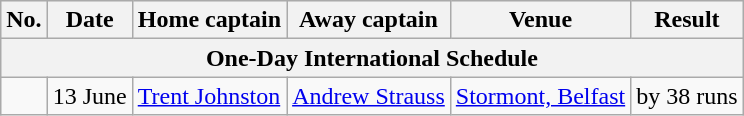<table class="wikitable">
<tr style="background:#efefef;">
<th>No.</th>
<th>Date</th>
<th>Home captain</th>
<th>Away captain</th>
<th>Venue</th>
<th>Result</th>
</tr>
<tr>
<th colspan="6">One-Day International Schedule</th>
</tr>
<tr>
<td></td>
<td>13 June</td>
<td><a href='#'>Trent Johnston</a></td>
<td><a href='#'>Andrew Strauss</a></td>
<td><a href='#'>Stormont, Belfast</a></td>
<td> by 38 runs</td>
</tr>
</table>
